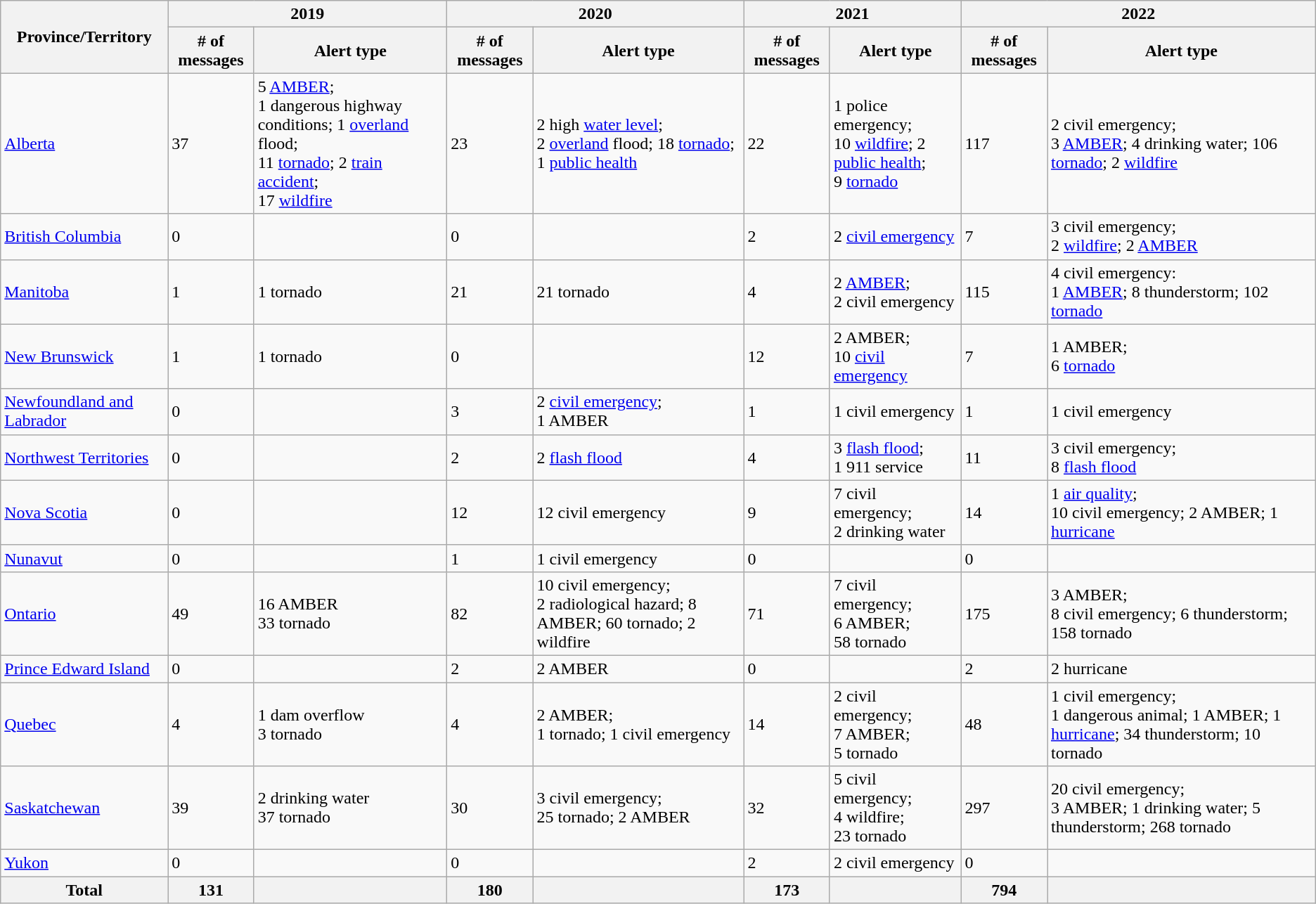<table class="wikitable">
<tr>
<th rowspan="2">Province/Territory</th>
<th colspan="2">2019</th>
<th colspan="2">2020</th>
<th colspan="2">2021</th>
<th colspan="2">2022</th>
</tr>
<tr>
<th># of messages</th>
<th>Alert type</th>
<th># of messages</th>
<th>Alert type</th>
<th># of messages</th>
<th>Alert type</th>
<th># of messages</th>
<th>Alert type</th>
</tr>
<tr>
<td><a href='#'>Alberta</a></td>
<td>37</td>
<td>5 <a href='#'>AMBER</a>;<br>1 dangerous highway conditions;
1 <a href='#'>overland</a> flood;<br>11 <a href='#'>tornado</a>;
2 <a href='#'>train accident</a>;<br>17 <a href='#'>wildfire</a></td>
<td>23</td>
<td>2 high <a href='#'>water level</a>;<br>2 <a href='#'>overland</a> flood;
18 <a href='#'>tornado</a>;<br>1 <a href='#'>public health</a></td>
<td>22</td>
<td>1 police emergency;<br>10 <a href='#'>wildfire</a>;
2 <a href='#'>public health</a>;<br>9 <a href='#'>tornado</a></td>
<td>117</td>
<td>2 civil emergency;<br>3 <a href='#'>AMBER</a>;
4 drinking water;
106 <a href='#'>tornado</a>;
2 <a href='#'>wildfire</a></td>
</tr>
<tr>
<td><a href='#'>British Columbia</a></td>
<td>0</td>
<td></td>
<td>0</td>
<td></td>
<td>2</td>
<td>2 <a href='#'>civil emergency</a></td>
<td>7</td>
<td>3 civil emergency;<br>2 <a href='#'>wildfire</a>;
2 <a href='#'>AMBER</a></td>
</tr>
<tr>
<td><a href='#'>Manitoba</a></td>
<td>1</td>
<td>1 tornado</td>
<td>21</td>
<td>21 tornado</td>
<td>4</td>
<td>2 <a href='#'>AMBER</a>;<br>2 civil emergency</td>
<td>115</td>
<td>4 civil emergency:<br>1 <a href='#'>AMBER</a>;
8 thunderstorm;
102 <a href='#'>tornado</a></td>
</tr>
<tr>
<td><a href='#'>New Brunswick</a></td>
<td>1</td>
<td>1 tornado</td>
<td>0</td>
<td></td>
<td>12</td>
<td>2 AMBER;<br>10 <a href='#'>civil emergency</a></td>
<td>7</td>
<td>1 AMBER;<br>6 <a href='#'>tornado</a></td>
</tr>
<tr>
<td><a href='#'>Newfoundland and Labrador</a></td>
<td>0</td>
<td></td>
<td>3</td>
<td>2 <a href='#'>civil emergency</a>;<br>1 AMBER</td>
<td>1</td>
<td>1 civil emergency</td>
<td>1</td>
<td>1 civil emergency</td>
</tr>
<tr>
<td><a href='#'>Northwest Territories</a></td>
<td>0</td>
<td></td>
<td>2</td>
<td>2 <a href='#'>flash flood</a></td>
<td>4</td>
<td>3 <a href='#'>flash flood</a>;<br>1 911 service</td>
<td>11</td>
<td>3 civil emergency;<br>8 <a href='#'>flash flood</a></td>
</tr>
<tr>
<td><a href='#'>Nova Scotia</a></td>
<td>0</td>
<td></td>
<td>12</td>
<td>12 civil emergency</td>
<td>9</td>
<td>7 civil emergency;<br>2 drinking water</td>
<td>14</td>
<td>1 <a href='#'>air quality</a>;<br>10 civil emergency;
2 AMBER;
1 <a href='#'>hurricane</a></td>
</tr>
<tr>
<td><a href='#'>Nunavut</a></td>
<td>0</td>
<td></td>
<td>1</td>
<td>1 civil emergency</td>
<td>0</td>
<td></td>
<td>0</td>
<td></td>
</tr>
<tr>
<td><a href='#'>Ontario</a></td>
<td>49</td>
<td>16 AMBER<br>33 tornado</td>
<td>82</td>
<td>10 civil emergency;<br>2 radiological hazard;
8 AMBER;
60 tornado;
2 wildfire</td>
<td>71</td>
<td>7 civil emergency;<br>6 AMBER;<br>58 tornado</td>
<td>175</td>
<td>3 AMBER;<br>8 civil emergency;
6 thunderstorm;
158 tornado</td>
</tr>
<tr>
<td><a href='#'>Prince Edward Island</a></td>
<td>0</td>
<td></td>
<td>2</td>
<td>2 AMBER</td>
<td>0</td>
<td></td>
<td>2</td>
<td>2 hurricane</td>
</tr>
<tr>
<td><a href='#'>Quebec</a></td>
<td>4</td>
<td>1 dam overflow<br>3 tornado</td>
<td>4</td>
<td>2 AMBER;<br>1 tornado;
1 civil emergency</td>
<td>14</td>
<td>2 civil emergency;<br>7 AMBER;<br>5 tornado</td>
<td>48</td>
<td>1 civil emergency;<br>1 dangerous animal;
1 AMBER;
1 <a href='#'>hurricane</a>;
34 thunderstorm;
10 tornado</td>
</tr>
<tr>
<td><a href='#'>Saskatchewan</a></td>
<td>39</td>
<td>2 drinking water<br>37 tornado</td>
<td>30</td>
<td>3 civil emergency;<br>25 tornado;
2 AMBER</td>
<td>32</td>
<td>5 civil emergency;<br>4 wildfire;<br>23 tornado</td>
<td>297</td>
<td>20 civil emergency;<br>3 AMBER;
1 drinking water;
5 thunderstorm;
268 tornado</td>
</tr>
<tr>
<td><a href='#'>Yukon</a></td>
<td>0</td>
<td></td>
<td>0</td>
<td></td>
<td>2</td>
<td>2 civil emergency</td>
<td>0</td>
<td></td>
</tr>
<tr>
<th>Total</th>
<th>131</th>
<th></th>
<th>180</th>
<th></th>
<th>173</th>
<th></th>
<th>794</th>
<th></th>
</tr>
</table>
